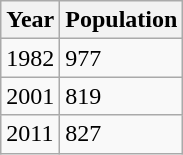<table class=wikitable>
<tr>
<th>Year</th>
<th>Population</th>
</tr>
<tr>
<td>1982</td>
<td>977</td>
</tr>
<tr>
<td>2001</td>
<td>819</td>
</tr>
<tr>
<td>2011</td>
<td>827</td>
</tr>
</table>
